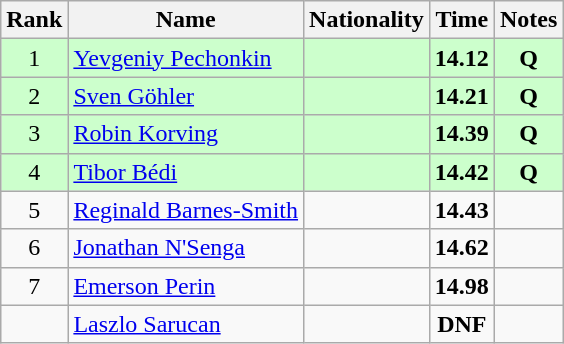<table class="wikitable sortable" style="text-align:center">
<tr>
<th>Rank</th>
<th>Name</th>
<th>Nationality</th>
<th>Time</th>
<th>Notes</th>
</tr>
<tr bgcolor=ccffcc>
<td>1</td>
<td align=left><a href='#'>Yevgeniy Pechonkin</a></td>
<td align=left></td>
<td><strong>14.12</strong></td>
<td><strong>Q</strong></td>
</tr>
<tr bgcolor=ccffcc>
<td>2</td>
<td align=left><a href='#'>Sven Göhler</a></td>
<td align=left></td>
<td><strong>14.21</strong></td>
<td><strong>Q</strong></td>
</tr>
<tr bgcolor=ccffcc>
<td>3</td>
<td align=left><a href='#'>Robin Korving</a></td>
<td align=left></td>
<td><strong>14.39</strong></td>
<td><strong>Q</strong></td>
</tr>
<tr bgcolor=ccffcc>
<td>4</td>
<td align=left><a href='#'>Tibor Bédi</a></td>
<td align=left></td>
<td><strong>14.42</strong></td>
<td><strong>Q</strong></td>
</tr>
<tr>
<td>5</td>
<td align=left><a href='#'>Reginald Barnes-Smith</a></td>
<td align=left></td>
<td><strong>14.43</strong></td>
<td></td>
</tr>
<tr>
<td>6</td>
<td align=left><a href='#'>Jonathan N'Senga</a></td>
<td align=left></td>
<td><strong>14.62</strong></td>
<td></td>
</tr>
<tr>
<td>7</td>
<td align=left><a href='#'>Emerson Perin</a></td>
<td align=left></td>
<td><strong>14.98</strong></td>
<td></td>
</tr>
<tr>
<td></td>
<td align=left><a href='#'>Laszlo Sarucan</a></td>
<td align=left></td>
<td><strong>DNF</strong></td>
<td></td>
</tr>
</table>
